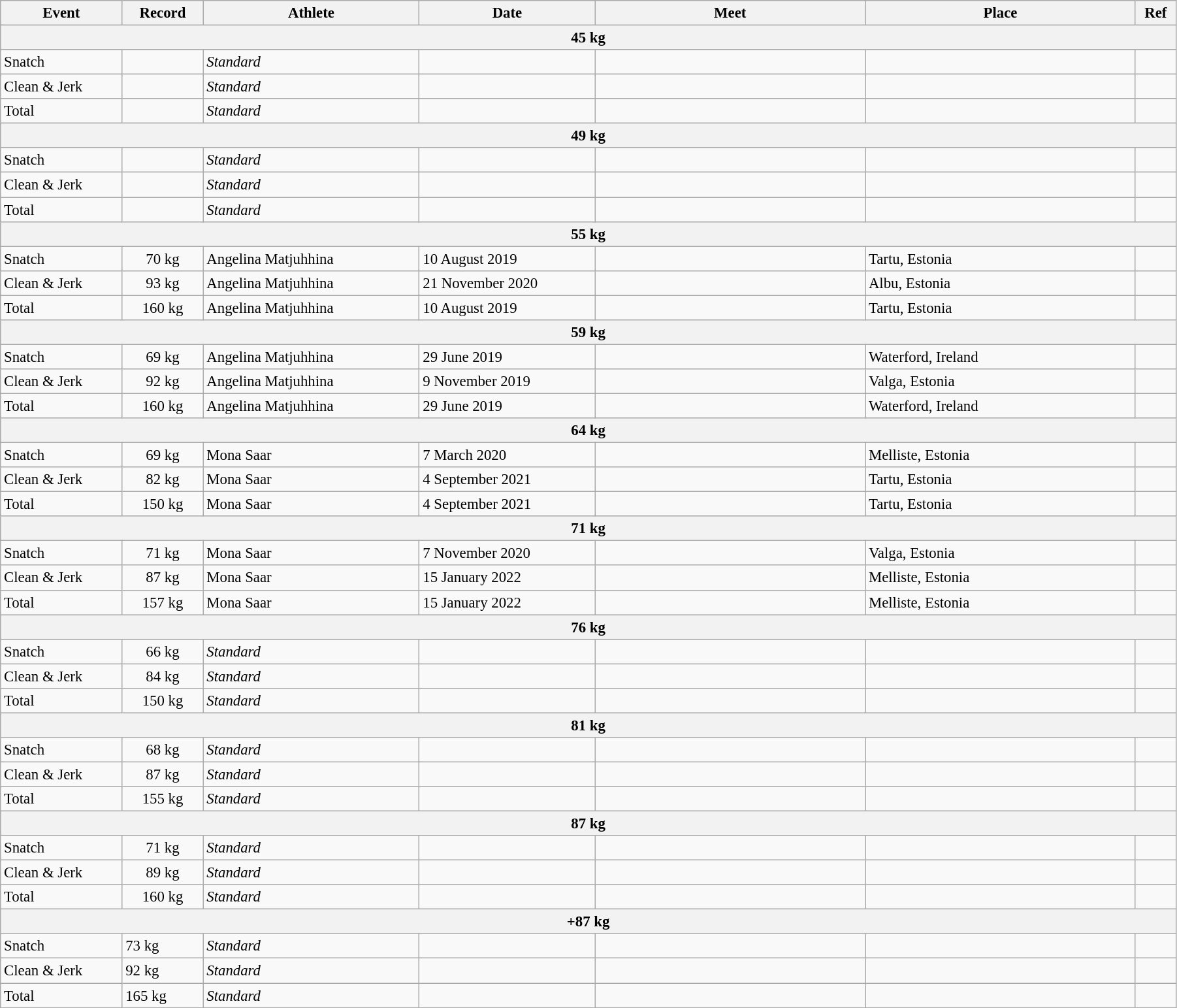<table class="wikitable" style="font-size:95%; width: 95%;">
<tr>
<th width="9%">Event</th>
<th width="6%">Record</th>
<th width="16%">Athlete</th>
<th width="13%">Date</th>
<th width="20%">Meet</th>
<th width="20%">Place</th>
<th width="3%">Ref</th>
</tr>
<tr bgcolor="#DDDDDD">
<th colspan="7">45 kg</th>
</tr>
<tr>
<td>Snatch</td>
<td align="center"></td>
<td><em>Standard</em></td>
<td></td>
<td></td>
<td></td>
<td></td>
</tr>
<tr>
<td>Clean & Jerk</td>
<td align="center"></td>
<td><em>Standard</em></td>
<td></td>
<td></td>
<td></td>
<td></td>
</tr>
<tr>
<td>Total</td>
<td align="center"></td>
<td><em>Standard</em></td>
<td></td>
<td></td>
<td></td>
<td></td>
</tr>
<tr bgcolor="#DDDDDD">
<th colspan="7">49 kg</th>
</tr>
<tr>
<td>Snatch</td>
<td align="center"></td>
<td><em>Standard</em></td>
<td></td>
<td></td>
<td></td>
<td></td>
</tr>
<tr>
<td>Clean & Jerk</td>
<td align="center"></td>
<td><em>Standard</em></td>
<td></td>
<td></td>
<td></td>
<td></td>
</tr>
<tr>
<td>Total</td>
<td align="center"></td>
<td><em>Standard</em></td>
<td></td>
<td></td>
<td></td>
<td></td>
</tr>
<tr bgcolor="#DDDDDD">
<th colspan="7">55 kg</th>
</tr>
<tr>
<td>Snatch</td>
<td align="center">70 kg</td>
<td>Angelina Matjuhhina</td>
<td>10 August 2019</td>
<td></td>
<td>Tartu, Estonia</td>
<td></td>
</tr>
<tr>
<td>Clean & Jerk</td>
<td align="center">93 kg</td>
<td>Angelina Matjuhhina</td>
<td>21 November 2020</td>
<td></td>
<td>Albu, Estonia</td>
<td></td>
</tr>
<tr>
<td>Total</td>
<td align="center">160 kg</td>
<td>Angelina Matjuhhina</td>
<td>10 August 2019</td>
<td></td>
<td>Tartu, Estonia</td>
<td></td>
</tr>
<tr bgcolor="#DDDDDD">
<th colspan="7">59 kg</th>
</tr>
<tr>
<td>Snatch</td>
<td align="center">69 kg</td>
<td>Angelina Matjuhhina</td>
<td>29 June 2019</td>
<td></td>
<td>Waterford, Ireland</td>
<td></td>
</tr>
<tr>
<td>Clean & Jerk</td>
<td align="center">92 kg</td>
<td>Angelina Matjuhhina</td>
<td>9 November 2019</td>
<td></td>
<td>Valga, Estonia</td>
<td></td>
</tr>
<tr>
<td>Total</td>
<td align="center">160 kg</td>
<td>Angelina Matjuhhina</td>
<td>29 June 2019</td>
<td></td>
<td>Waterford, Ireland</td>
<td></td>
</tr>
<tr bgcolor="#DDDDDD">
<th colspan="7">64 kg</th>
</tr>
<tr>
<td>Snatch</td>
<td align="center">69 kg</td>
<td>Mona Saar</td>
<td>7 March 2020</td>
<td></td>
<td>Melliste, Estonia</td>
<td></td>
</tr>
<tr>
<td>Clean & Jerk</td>
<td align="center">82 kg</td>
<td>Mona Saar</td>
<td>4 September 2021</td>
<td></td>
<td>Tartu, Estonia</td>
<td></td>
</tr>
<tr>
<td>Total</td>
<td align="center">150 kg</td>
<td>Mona Saar</td>
<td>4 September 2021</td>
<td></td>
<td>Tartu, Estonia</td>
<td></td>
</tr>
<tr bgcolor="#DDDDDD">
<th colspan="7">71 kg</th>
</tr>
<tr>
<td>Snatch</td>
<td align="center">71 kg</td>
<td>Mona Saar</td>
<td>7 November 2020</td>
<td></td>
<td>Valga, Estonia</td>
<td></td>
</tr>
<tr>
<td>Clean & Jerk</td>
<td align="center">87 kg</td>
<td>Mona Saar</td>
<td>15 January 2022</td>
<td></td>
<td>Melliste, Estonia</td>
<td></td>
</tr>
<tr>
<td>Total</td>
<td align="center">157 kg</td>
<td>Mona Saar</td>
<td>15 January 2022</td>
<td></td>
<td>Melliste, Estonia</td>
<td></td>
</tr>
<tr bgcolor="#DDDDDD">
<th colspan="7">76 kg</th>
</tr>
<tr>
<td>Snatch</td>
<td align="center">66 kg</td>
<td><em>Standard</em></td>
<td></td>
<td></td>
<td></td>
<td></td>
</tr>
<tr>
<td>Clean & Jerk</td>
<td align="center">84 kg</td>
<td><em>Standard</em></td>
<td></td>
<td></td>
<td></td>
<td></td>
</tr>
<tr>
<td>Total</td>
<td align="center">150 kg</td>
<td><em>Standard</em></td>
<td></td>
<td></td>
<td></td>
<td></td>
</tr>
<tr bgcolor="#DDDDDD">
<th colspan="7">81 kg</th>
</tr>
<tr>
<td>Snatch</td>
<td align="center">68 kg</td>
<td><em>Standard</em></td>
<td></td>
<td></td>
<td></td>
<td></td>
</tr>
<tr>
<td>Clean & Jerk</td>
<td align="center">87 kg</td>
<td><em>Standard</em></td>
<td></td>
<td></td>
<td></td>
<td></td>
</tr>
<tr>
<td>Total</td>
<td align="center">155 kg</td>
<td><em>Standard</em></td>
<td></td>
<td></td>
<td></td>
<td></td>
</tr>
<tr bgcolor="#DDDDDD">
<th colspan="7">87 kg</th>
</tr>
<tr>
<td>Snatch</td>
<td align="center">71 kg</td>
<td><em>Standard</em></td>
<td></td>
<td></td>
<td></td>
<td></td>
</tr>
<tr>
<td>Clean & Jerk</td>
<td align="center">89 kg</td>
<td><em>Standard</em></td>
<td></td>
<td></td>
<td></td>
<td></td>
</tr>
<tr>
<td>Total</td>
<td align="center">160 kg</td>
<td><em>Standard</em></td>
<td></td>
<td></td>
<td></td>
<td></td>
</tr>
<tr>
<th colspan="7">+87 kg</th>
</tr>
<tr>
<td>Snatch</td>
<td>73 kg</td>
<td><em>Standard</em></td>
<td></td>
<td></td>
<td></td>
<td></td>
</tr>
<tr>
<td>Clean & Jerk</td>
<td>92 kg</td>
<td><em>Standard</em></td>
<td></td>
<td></td>
<td></td>
<td></td>
</tr>
<tr>
<td>Total</td>
<td>165 kg</td>
<td><em>Standard</em></td>
<td></td>
<td></td>
<td></td>
<td></td>
</tr>
</table>
